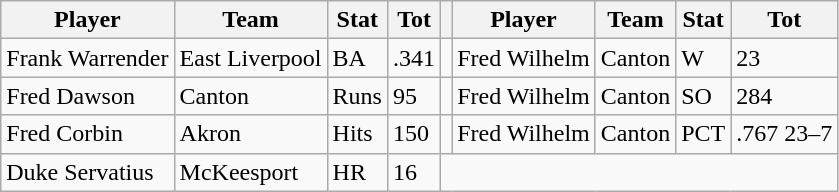<table class="wikitable">
<tr>
<th>Player</th>
<th>Team</th>
<th>Stat</th>
<th>Tot</th>
<th></th>
<th>Player</th>
<th>Team</th>
<th>Stat</th>
<th>Tot</th>
</tr>
<tr>
<td>Frank Warrender</td>
<td>East Liverpool</td>
<td>BA</td>
<td>.341</td>
<td></td>
<td>Fred Wilhelm</td>
<td>Canton</td>
<td>W</td>
<td>23</td>
</tr>
<tr>
<td>Fred Dawson</td>
<td>Canton</td>
<td>Runs</td>
<td>95</td>
<td></td>
<td>Fred Wilhelm</td>
<td>Canton</td>
<td>SO</td>
<td>284</td>
</tr>
<tr>
<td>Fred Corbin</td>
<td>Akron</td>
<td>Hits</td>
<td>150</td>
<td></td>
<td>Fred Wilhelm</td>
<td>Canton</td>
<td>PCT</td>
<td>.767 23–7</td>
</tr>
<tr>
<td>Duke Servatius</td>
<td>McKeesport</td>
<td>HR</td>
<td>16</td>
</tr>
</table>
